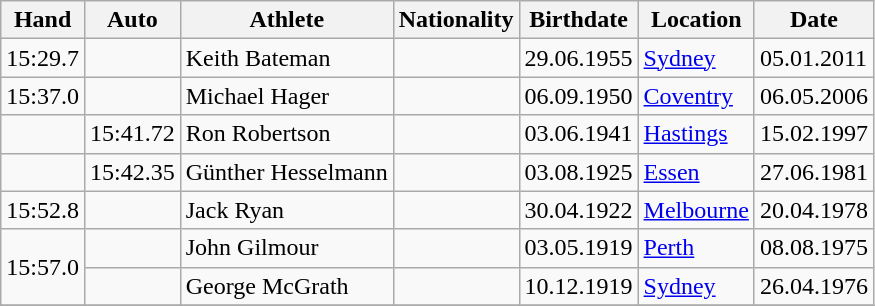<table class="wikitable">
<tr>
<th>Hand</th>
<th>Auto</th>
<th>Athlete</th>
<th>Nationality</th>
<th>Birthdate</th>
<th>Location</th>
<th>Date</th>
</tr>
<tr>
<td>15:29.7</td>
<td></td>
<td>Keith Bateman</td>
<td></td>
<td>29.06.1955</td>
<td><a href='#'>Sydney</a></td>
<td>05.01.2011</td>
</tr>
<tr>
<td>15:37.0</td>
<td></td>
<td>Michael Hager</td>
<td></td>
<td>06.09.1950</td>
<td><a href='#'>Coventry</a></td>
<td>06.05.2006</td>
</tr>
<tr>
<td></td>
<td>15:41.72</td>
<td>Ron Robertson</td>
<td></td>
<td>03.06.1941</td>
<td><a href='#'>Hastings</a></td>
<td>15.02.1997</td>
</tr>
<tr>
<td></td>
<td>15:42.35</td>
<td>Günther Hesselmann</td>
<td></td>
<td>03.08.1925</td>
<td><a href='#'>Essen</a></td>
<td>27.06.1981</td>
</tr>
<tr>
<td>15:52.8</td>
<td></td>
<td>Jack Ryan</td>
<td></td>
<td>30.04.1922</td>
<td><a href='#'>Melbourne</a></td>
<td>20.04.1978</td>
</tr>
<tr>
<td rowspan=2>15:57.0</td>
<td></td>
<td>John Gilmour</td>
<td></td>
<td>03.05.1919</td>
<td><a href='#'>Perth</a></td>
<td>08.08.1975</td>
</tr>
<tr>
<td></td>
<td>George McGrath</td>
<td></td>
<td>10.12.1919</td>
<td><a href='#'>Sydney</a></td>
<td>26.04.1976</td>
</tr>
<tr>
</tr>
</table>
